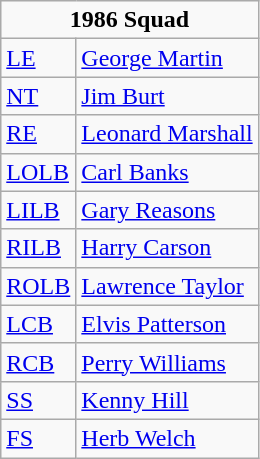<table class="wikitable">
<tr>
<td colspan="3" style="text-align:center;"><strong>1986 Squad</strong></td>
</tr>
<tr>
<td><a href='#'>LE</a></td>
<td><a href='#'>George Martin</a></td>
</tr>
<tr>
<td><a href='#'>NT</a></td>
<td><a href='#'>Jim Burt</a></td>
</tr>
<tr>
<td><a href='#'>RE</a></td>
<td><a href='#'>Leonard Marshall</a></td>
</tr>
<tr>
<td><a href='#'>LOLB</a></td>
<td><a href='#'>Carl Banks</a></td>
</tr>
<tr>
<td><a href='#'>LILB</a></td>
<td><a href='#'>Gary Reasons</a></td>
</tr>
<tr>
<td><a href='#'>RILB</a></td>
<td><a href='#'>Harry Carson</a></td>
</tr>
<tr>
<td><a href='#'>ROLB</a></td>
<td><a href='#'>Lawrence Taylor</a></td>
</tr>
<tr>
<td><a href='#'>LCB</a></td>
<td><a href='#'>Elvis Patterson</a></td>
</tr>
<tr>
<td><a href='#'>RCB</a></td>
<td><a href='#'>Perry Williams</a></td>
</tr>
<tr>
<td><a href='#'>SS</a></td>
<td><a href='#'>Kenny Hill</a></td>
</tr>
<tr>
<td><a href='#'>FS</a></td>
<td><a href='#'>Herb Welch</a></td>
</tr>
</table>
